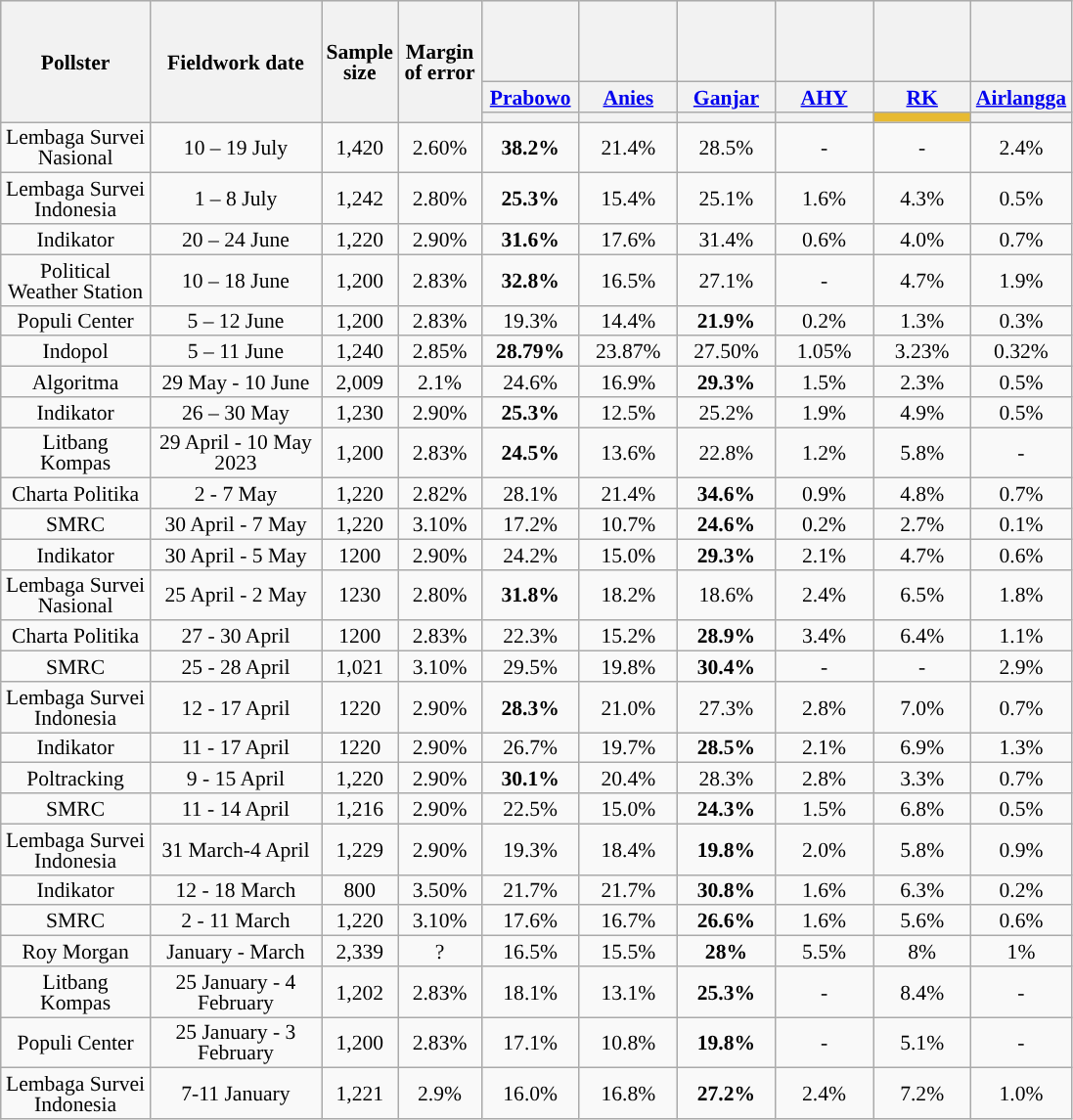<table class="wikitable" style="text-align:center; font-size:90%; line-height:14px;">
<tr style="height:55px; background-color:#E9E9E9">
<th rowspan="3" style="width:95px;">Pollster</th>
<th rowspan="3" style="width:110px;">Fieldwork date</th>
<th rowspan="3" style="width:35px;">Sample size</th>
<th rowspan="3" style="width:50px;">Margin of error</th>
<th style="width:60px;"></th>
<th style="width:60px;"></th>
<th style="width:60px;"></th>
<th style="width:60px;"></th>
<th style="width:60px;"></th>
<th style="width:60px;"></th>
</tr>
<tr>
<th><a href='#'>Prabowo</a> <br></th>
<th><a href='#'>Anies</a> <br></th>
<th><a href='#'>Ganjar</a> <br></th>
<th><a href='#'>AHY</a> <br></th>
<th><a href='#'>RK</a> <br></th>
<th><a href='#'>Airlangga</a>  <br></th>
</tr>
<tr>
<th class="unsortable" style="color:inherit;background:"></th>
<th class="unsortable" style="color:inherit;background:"></th>
<th class="unsortable" style="color:inherit;background:"></th>
<th class="unsortable" style="color:inherit;background:"></th>
<th class="unsortable" style="color:inherit;background:#E7BA32; width:40px;"></th>
<th class="unsortable" style="color:inherit;background:"></th>
</tr>
<tr>
<td>Lembaga Survei Nasional</td>
<td>10 – 19 July</td>
<td>1,420</td>
<td>2.60%</td>
<td style="background-color:#"><strong>38.2%</strong> </td>
<td>21.4% </td>
<td>28.5% </td>
<td>- </td>
<td>- </td>
<td>2.4% </td>
</tr>
<tr>
<td>Lembaga Survei Indonesia</td>
<td>1 – 8 July</td>
<td>1,242</td>
<td>2.80%</td>
<td style="background-color:#"><strong>25.3%</strong> </td>
<td>15.4% </td>
<td>25.1% </td>
<td>1.6% </td>
<td>4.3% </td>
<td>0.5% </td>
</tr>
<tr>
<td>Indikator</td>
<td>20 – 24 June</td>
<td>1,220</td>
<td>2.90%</td>
<td style="background-color:#"><strong>31.6%</strong> </td>
<td>17.6% </td>
<td>31.4% </td>
<td>0.6% </td>
<td>4.0% </td>
<td>0.7% </td>
</tr>
<tr>
<td>Political Weather Station</td>
<td>10 – 18 June</td>
<td>1,200</td>
<td>2.83%</td>
<td style="background-color:#"><strong>32.8%</strong> </td>
<td>16.5% </td>
<td>27.1% </td>
<td>- </td>
<td>4.7% </td>
<td>1.9% </td>
</tr>
<tr>
<td>Populi Center</td>
<td>5 – 12 June</td>
<td>1,200</td>
<td>2.83%</td>
<td>19.3% </td>
<td>14.4% </td>
<td style="background-color:#"><strong>21.9%</strong> </td>
<td>0.2% </td>
<td>1.3% </td>
<td>0.3% </td>
</tr>
<tr>
<td>Indopol</td>
<td>5 – 11 June</td>
<td>1,240</td>
<td>2.85%</td>
<td style="background-color:#"><strong>28.79%</strong> </td>
<td>23.87% </td>
<td>27.50% </td>
<td>1.05% </td>
<td>3.23% </td>
<td>0.32% </td>
</tr>
<tr>
<td>Algoritma</td>
<td>29 May - 10 June</td>
<td>2,009</td>
<td>2.1%</td>
<td>24.6%</td>
<td>16.9% </td>
<td style="background-color:#"><strong>29.3%</strong> </td>
<td>1.5% </td>
<td>2.3% </td>
<td>0.5% </td>
</tr>
<tr>
<td>Indikator</td>
<td>26 – 30 May</td>
<td>1,230</td>
<td>2.90%</td>
<td style="background-color:#"><strong>25.3%</strong> </td>
<td>12.5% </td>
<td>25.2% </td>
<td>1.9% </td>
<td>4.9% </td>
<td>0.5% </td>
</tr>
<tr>
<td>Litbang Kompas</td>
<td>29 April - 10 May 2023</td>
<td>1,200</td>
<td>2.83%</td>
<td style="background-color:#"><strong>24.5%</strong> </td>
<td>13.6% </td>
<td>22.8% </td>
<td>1.2% </td>
<td>5.8% </td>
<td>- </td>
</tr>
<tr>
<td>Charta Politika</td>
<td>2 - 7 May</td>
<td>1,220</td>
<td>2.82%</td>
<td>28.1% </td>
<td>21.4% </td>
<td style="background-color:#"><strong>34.6%</strong> </td>
<td>0.9% </td>
<td>4.8% </td>
<td>0.7% </td>
</tr>
<tr>
<td>SMRC</td>
<td>30 April - 7 May</td>
<td>1,220</td>
<td>3.10%</td>
<td>17.2% </td>
<td>10.7% </td>
<td style="background-color:#"><strong>24.6%</strong> </td>
<td>0.2% </td>
<td>2.7% </td>
<td>0.1% </td>
</tr>
<tr>
<td>Indikator</td>
<td>30 April - 5 May</td>
<td>1200</td>
<td>2.90%</td>
<td>24.2% </td>
<td>15.0% </td>
<td style="background-color:#"><strong>29.3%</strong> </td>
<td>2.1% </td>
<td>4.7% </td>
<td>0.6% </td>
</tr>
<tr>
<td>Lembaga Survei Nasional</td>
<td>25 April - 2 May</td>
<td>1230</td>
<td>2.80%</td>
<td style="background-color:#"><strong>31.8%</strong></td>
<td>18.2%</td>
<td>18.6%</td>
<td>2.4%</td>
<td>6.5%</td>
<td>1.8%</td>
</tr>
<tr>
<td>Charta Politika</td>
<td>27 - 30 April</td>
<td>1200</td>
<td>2.83%</td>
<td>22.3%</td>
<td>15.2%</td>
<td style="background-color:#"><strong>28.9%</strong></td>
<td>3.4%</td>
<td>6.4%</td>
<td>1.1%</td>
</tr>
<tr>
<td>SMRC</td>
<td>25 - 28 April</td>
<td>1,021</td>
<td>3.10%</td>
<td>29.5%</td>
<td>19.8%</td>
<td style="background-color:#"><strong>30.4%</strong></td>
<td>-</td>
<td>-</td>
<td>2.9%</td>
</tr>
<tr>
<td>Lembaga Survei Indonesia</td>
<td>12 - 17 April</td>
<td>1220</td>
<td>2.90%</td>
<td style="background-color:#"><strong>28.3%</strong></td>
<td>21.0%</td>
<td>27.3%</td>
<td>2.8%</td>
<td>7.0%</td>
<td>0.7%</td>
</tr>
<tr>
<td>Indikator</td>
<td>11 - 17 April</td>
<td>1220</td>
<td>2.90%</td>
<td>26.7%</td>
<td>19.7%</td>
<td style="background-color:#"><strong>28.5%</strong></td>
<td>2.1%</td>
<td>6.9%</td>
<td>1.3%</td>
</tr>
<tr>
<td>Poltracking</td>
<td>9 - 15 April</td>
<td>1,220</td>
<td>2.90%</td>
<td style="background-color:#"><strong>30.1%</strong></td>
<td>20.4%</td>
<td>28.3%</td>
<td>2.8%</td>
<td>3.3%</td>
<td>0.7%</td>
</tr>
<tr>
<td>SMRC</td>
<td>11 - 14 April</td>
<td>1,216</td>
<td>2.90%</td>
<td>22.5%</td>
<td>15.0%</td>
<td style="background-color:#"><strong>24.3%</strong></td>
<td>1.5%</td>
<td>6.8%</td>
<td>0.5%</td>
</tr>
<tr>
<td>Lembaga Survei Indonesia</td>
<td>31 March-4 April</td>
<td>1,229</td>
<td>2.90%</td>
<td>19.3%</td>
<td>18.4%</td>
<td style="background-color:#"><strong>19.8%</strong></td>
<td>2.0%</td>
<td>5.8%</td>
<td>0.9%</td>
</tr>
<tr>
<td>Indikator</td>
<td>12 - 18 March</td>
<td>800</td>
<td>3.50%</td>
<td>21.7%</td>
<td>21.7%</td>
<td style="background-color:#"><strong>30.8%</strong></td>
<td>1.6%</td>
<td>6.3%</td>
<td>0.2%</td>
</tr>
<tr>
<td>SMRC</td>
<td>2 - 11 March</td>
<td>1,220</td>
<td>3.10%</td>
<td>17.6%</td>
<td>16.7%</td>
<td style="background-color:#"><strong>26.6%</strong></td>
<td>1.6%</td>
<td>5.6%</td>
<td>0.6%</td>
</tr>
<tr>
<td>Roy Morgan</td>
<td>January - March</td>
<td>2,339</td>
<td>?</td>
<td>16.5%</td>
<td>15.5%</td>
<td style="background-color:#"><strong>28%</strong></td>
<td>5.5%</td>
<td>8%</td>
<td>1%</td>
</tr>
<tr>
<td>Litbang Kompas</td>
<td>25 January - 4 February</td>
<td>1,202</td>
<td>2.83%</td>
<td>18.1%</td>
<td>13.1%</td>
<td style="background-color:#"><strong>25.3%</strong></td>
<td>-</td>
<td>8.4%</td>
<td>-</td>
</tr>
<tr>
<td>Populi Center</td>
<td>25 January - 3 February</td>
<td>1,200</td>
<td>2.83%</td>
<td>17.1%</td>
<td>10.8%</td>
<td style="background-color:#"><strong>19.8%</strong></td>
<td>-</td>
<td>5.1%</td>
<td>-</td>
</tr>
<tr>
<td>Lembaga Survei Indonesia</td>
<td>7-11 January</td>
<td>1,221</td>
<td>2.9%</td>
<td>16.0%</td>
<td>16.8%</td>
<td style="background-color:#"><strong>27.2%</strong></td>
<td>2.4%</td>
<td>7.2%</td>
<td>1.0%</td>
</tr>
</table>
